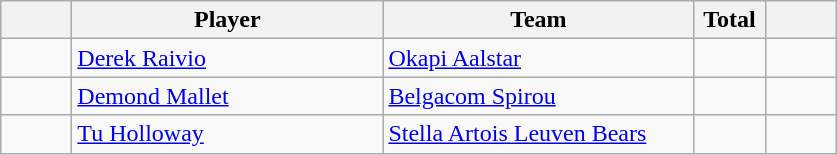<table class="wikitable">
<tr>
<th width=40></th>
<th width=200>Player</th>
<th width=200>Team</th>
<th width=40>Total</th>
<th width=40></th>
</tr>
<tr>
<td></td>
<td> <a href='#'>Derek Raivio</a></td>
<td><a href='#'>Okapi Aalstar</a></td>
<td></td>
<td></td>
</tr>
<tr>
<td></td>
<td> <a href='#'>Demond Mallet</a></td>
<td><a href='#'>Belgacom Spirou</a></td>
<td></td>
<td></td>
</tr>
<tr>
<td></td>
<td> <a href='#'>Tu Holloway</a></td>
<td><a href='#'>Stella Artois Leuven Bears</a></td>
<td></td>
<td></td>
</tr>
</table>
